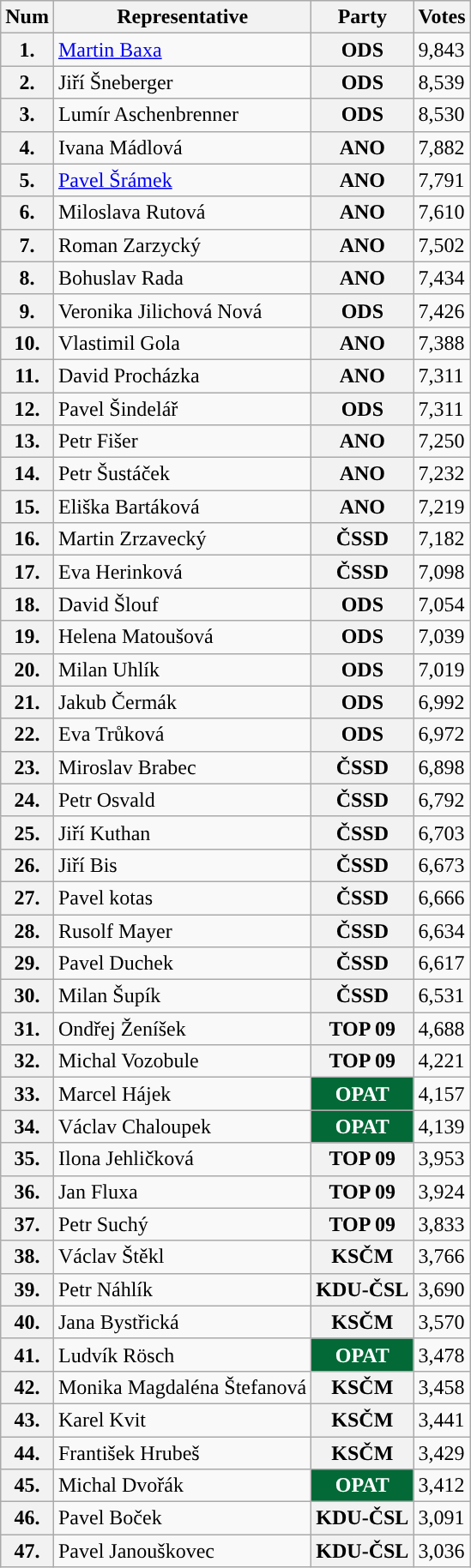<table class="wikitable mw-collapsible mw-collapsed">
<tr>
<th>Num</th>
<th>Representative</th>
<th>Party</th>
<th>Votes</th>
</tr>
<tr>
<th>1.</th>
<td><a href='#'>Martin Baxa</a></td>
<th style="background-color:">ODS</th>
<td>9,843</td>
</tr>
<tr>
<th>2.</th>
<td>Jiří Šneberger</td>
<th style="background-color:">ODS</th>
<td>8,539</td>
</tr>
<tr>
<th>3.</th>
<td>Lumír Aschenbrenner</td>
<th style="background-color:">ODS</th>
<td>8,530</td>
</tr>
<tr>
<th>4.</th>
<td>Ivana Mádlová</td>
<th style="background-color:">ANO</th>
<td>7,882</td>
</tr>
<tr>
<th>5.</th>
<td><a href='#'>Pavel Šrámek</a></td>
<th style="background-color:">ANO</th>
<td>7,791</td>
</tr>
<tr>
<th>6.</th>
<td>Miloslava Rutová</td>
<th style="background-color:">ANO</th>
<td>7,610</td>
</tr>
<tr>
<th>7.</th>
<td>Roman Zarzycký</td>
<th style="background-color:">ANO</th>
<td>7,502</td>
</tr>
<tr>
<th>8.</th>
<td>Bohuslav Rada</td>
<th style="background-color:">ANO</th>
<td>7,434</td>
</tr>
<tr>
<th>9.</th>
<td>Veronika Jilichová Nová</td>
<th style="background-color:">ODS</th>
<td>7,426</td>
</tr>
<tr>
<th>10.</th>
<td>Vlastimil Gola</td>
<th style="background-color:">ANO</th>
<td>7,388</td>
</tr>
<tr>
<th>11.</th>
<td>David Procházka</td>
<th style="background-color:">ANO</th>
<td>7,311</td>
</tr>
<tr>
<th>12.</th>
<td>Pavel Šindelář</td>
<th style="background-color:">ODS</th>
<td>7,311</td>
</tr>
<tr>
<th>13.</th>
<td>Petr Fišer</td>
<th style="background-color:">ANO</th>
<td>7,250</td>
</tr>
<tr>
<th>14.</th>
<td>Petr Šustáček</td>
<th style="background-color:">ANO</th>
<td>7,232</td>
</tr>
<tr>
<th>15.</th>
<td>Eliška Bartáková</td>
<th style="background-color:">ANO</th>
<td>7,219</td>
</tr>
<tr>
<th>16.</th>
<td>Martin Zrzavecký</td>
<th style="background-color:">ČSSD</th>
<td>7,182</td>
</tr>
<tr>
<th>17.</th>
<td>Eva Herinková</td>
<th style="background-color:">ČSSD</th>
<td>7,098</td>
</tr>
<tr>
<th>18.</th>
<td>David Šlouf</td>
<th style="background-color:">ODS</th>
<td>7,054</td>
</tr>
<tr>
<th>19.</th>
<td>Helena Matoušová</td>
<th style="background-color:">ODS</th>
<td>7,039</td>
</tr>
<tr>
<th>20.</th>
<td>Milan Uhlík</td>
<th style="background-color:">ODS</th>
<td>7,019</td>
</tr>
<tr>
<th>21.</th>
<td>Jakub Čermák</td>
<th style="background-color:">ODS</th>
<td>6,992</td>
</tr>
<tr>
<th>22.</th>
<td>Eva Trůková</td>
<th style="background-color:">ODS</th>
<td>6,972</td>
</tr>
<tr>
<th>23.</th>
<td>Miroslav Brabec</td>
<th style="background-color:">ČSSD</th>
<td>6,898</td>
</tr>
<tr>
<th>24.</th>
<td>Petr Osvald</td>
<th style="background-color:">ČSSD</th>
<td>6,792</td>
</tr>
<tr>
<th>25.</th>
<td>Jiří Kuthan</td>
<th style="background-color:">ČSSD</th>
<td>6,703</td>
</tr>
<tr>
<th>26.</th>
<td>Jiří Bis</td>
<th style="background-color:">ČSSD</th>
<td>6,673</td>
</tr>
<tr>
<th>27.</th>
<td>Pavel kotas</td>
<th style="background-color:">ČSSD</th>
<td>6,666</td>
</tr>
<tr>
<th>28.</th>
<td>Rusolf Mayer</td>
<th style="background-color:">ČSSD</th>
<td>6,634</td>
</tr>
<tr>
<th>29.</th>
<td>Pavel Duchek</td>
<th style="background-color:">ČSSD</th>
<td>6,617</td>
</tr>
<tr>
<th>30.</th>
<td>Milan Šupík</td>
<th style="background-color:">ČSSD</th>
<td>6,531</td>
</tr>
<tr>
<th>31.</th>
<td>Ondřej Ženíšek</td>
<th style="background-color:">TOP 09</th>
<td>4,688</td>
</tr>
<tr>
<th>32.</th>
<td>Michal Vozobule</td>
<th style="background-color:">TOP 09</th>
<td>4,221</td>
</tr>
<tr>
<th>33.</th>
<td>Marcel Hájek</td>
<th style="background-color:#036937; color:white">OPAT</th>
<td>4,157</td>
</tr>
<tr>
<th>34.</th>
<td>Václav Chaloupek</td>
<th style="background-color:#036937; color:white">OPAT</th>
<td>4,139</td>
</tr>
<tr>
<th>35.</th>
<td>Ilona Jehličková</td>
<th style="background-color:">TOP 09</th>
<td>3,953</td>
</tr>
<tr>
<th>36.</th>
<td>Jan Fluxa</td>
<th style="background-color:">TOP 09</th>
<td>3,924</td>
</tr>
<tr>
<th>37.</th>
<td>Petr Suchý</td>
<th style="background-color:">TOP 09</th>
<td>3,833</td>
</tr>
<tr>
<th>38.</th>
<td>Václav Štěkl</td>
<th style="background-color:">KSČM</th>
<td>3,766</td>
</tr>
<tr>
<th>39.</th>
<td>Petr Náhlík</td>
<th style="background-color:">KDU-ČSL</th>
<td>3,690</td>
</tr>
<tr>
<th>40.</th>
<td>Jana Bystřická</td>
<th style="background-color:">KSČM</th>
<td>3,570</td>
</tr>
<tr>
<th>41.</th>
<td>Ludvík Rösch</td>
<th style="background-color:#036937; color:white">OPAT</th>
<td>3,478</td>
</tr>
<tr>
<th>42.</th>
<td>Monika Magdaléna Štefanová</td>
<th style="background-color:">KSČM</th>
<td>3,458</td>
</tr>
<tr>
<th>43.</th>
<td>Karel Kvit</td>
<th style="background-color:">KSČM</th>
<td>3,441</td>
</tr>
<tr>
<th>44.</th>
<td>František Hrubeš</td>
<th style="background-color:">KSČM</th>
<td>3,429</td>
</tr>
<tr>
<th>45.</th>
<td>Michal Dvořák</td>
<th style="background-color:#036937; color:white">OPAT</th>
<td>3,412</td>
</tr>
<tr>
<th>46.</th>
<td>Pavel Boček</td>
<th style="background-color:">KDU-ČSL</th>
<td>3,091</td>
</tr>
<tr>
<th>47.</th>
<td>Pavel Janouškovec</td>
<th style="background-color:">KDU-ČSL</th>
<td>3,036</td>
</tr>
</table>
